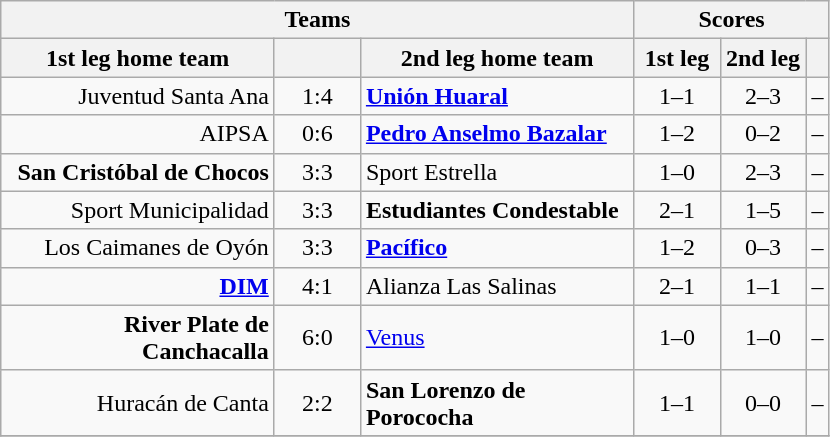<table class="wikitable" style="text-align: center;">
<tr>
<th colspan=3>Teams</th>
<th colspan=3>Scores</th>
</tr>
<tr>
<th width="175">1st leg home team</th>
<th width="50"></th>
<th width="175">2nd leg home team</th>
<th width="50">1st leg</th>
<th width="50">2nd leg</th>
<th></th>
</tr>
<tr>
<td align=right>Juventud Santa Ana</td>
<td>1:4</td>
<td align=left><strong><a href='#'>Unión Huaral</a></strong></td>
<td>1–1</td>
<td>2–3</td>
<td>–</td>
</tr>
<tr>
<td align=right>AIPSA</td>
<td>0:6</td>
<td align=left><strong><a href='#'>Pedro Anselmo Bazalar</a></strong></td>
<td>1–2</td>
<td>0–2</td>
<td>–</td>
</tr>
<tr>
<td align=right><strong>San Cristóbal de Chocos</strong></td>
<td>3:3</td>
<td align=left>Sport Estrella</td>
<td>1–0</td>
<td>2–3</td>
<td>–</td>
</tr>
<tr>
<td align=right>Sport Municipalidad</td>
<td>3:3</td>
<td align=left><strong>Estudiantes Condestable</strong></td>
<td>2–1</td>
<td>1–5</td>
<td>–</td>
</tr>
<tr>
<td align=right>Los Caimanes de Oyón</td>
<td>3:3</td>
<td align=left><strong><a href='#'>Pacífico</a></strong></td>
<td>1–2</td>
<td>0–3</td>
<td>–</td>
</tr>
<tr>
<td align=right><strong><a href='#'>DIM</a></strong></td>
<td>4:1</td>
<td align=left>Alianza Las Salinas</td>
<td>2–1</td>
<td>1–1</td>
<td>–</td>
</tr>
<tr>
<td align=right><strong>River Plate de Canchacalla</strong></td>
<td>6:0</td>
<td align=left><a href='#'>Venus</a></td>
<td>1–0</td>
<td>1–0</td>
<td>–</td>
</tr>
<tr>
<td align=right>Huracán de Canta</td>
<td>2:2</td>
<td align=left><strong>San Lorenzo de Porococha</strong></td>
<td>1–1</td>
<td>0–0</td>
<td>–</td>
</tr>
<tr>
</tr>
</table>
